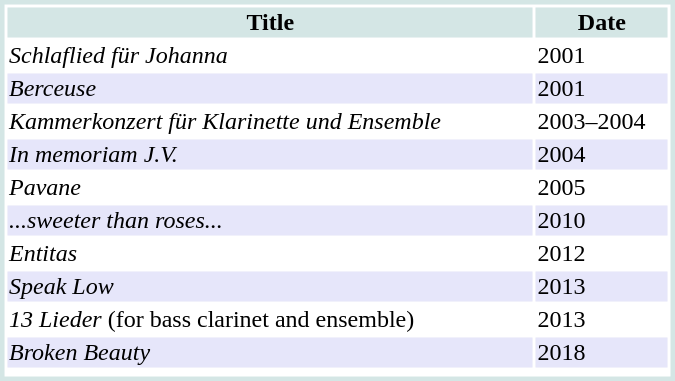<table class="sortable" style="border-style: solid; border-width: medium; border-color: #d4e6e5;" width="450px">
<tr style="background:#d4e6e5;">
<th width="80%">Title</th>
<th width="20%">Date</th>
</tr>
<tr>
<td><em>Schlaflied für Johanna</em></td>
<td>2001</td>
</tr>
<tr style="background:Lavender;">
<td><em>Berceuse</em></td>
<td>2001</td>
</tr>
<tr>
<td><em>Kammerkonzert für Klarinette und Ensemble</em></td>
<td>2003–2004</td>
</tr>
<tr style="background:Lavender;">
<td><em>In memoriam J.V.</em></td>
<td>2004</td>
</tr>
<tr>
<td><em>Pavane</em></td>
<td>2005</td>
</tr>
<tr style="background:Lavender;">
<td><em>...sweeter than roses...</em></td>
<td>2010</td>
</tr>
<tr>
<td><em>Entitas</em></td>
<td>2012</td>
</tr>
<tr style="background:Lavender;">
<td><em>Speak Low</em></td>
<td>2013</td>
</tr>
<tr>
<td><em>13 Lieder</em> (for bass clarinet and ensemble)</td>
<td>2013</td>
</tr>
<tr style="background:Lavender;">
<td><em>Broken Beauty</em></td>
<td>2018</td>
</tr>
<tr>
<td></td>
<td></td>
</tr>
</table>
